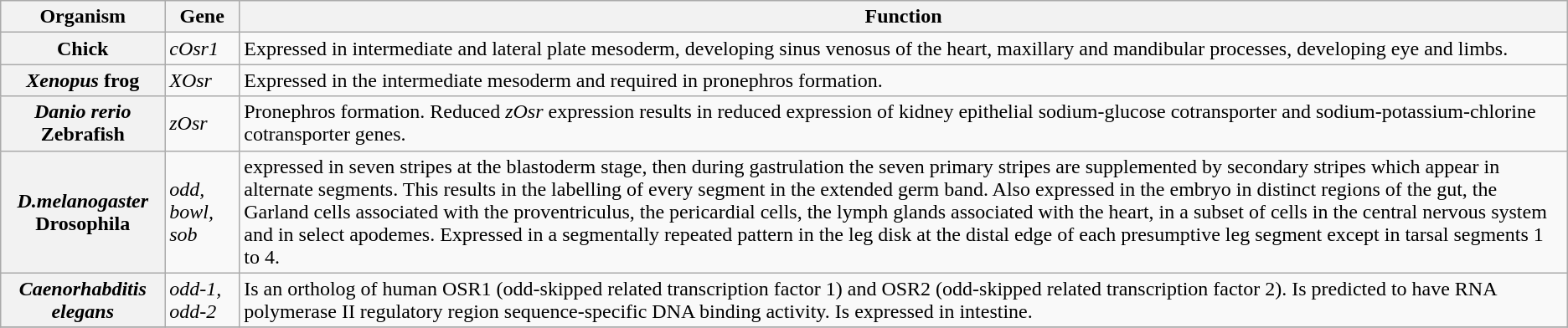<table class="wikitable">
<tr>
<th scope="col">Organism</th>
<th scope="col">Gene</th>
<th scope="col">Function</th>
</tr>
<tr>
<th>Chick</th>
<td><em>cOsr1</em></td>
<td>Expressed in intermediate and lateral plate mesoderm, developing sinus venosus of the heart, maxillary and mandibular processes, developing eye and limbs.</td>
</tr>
<tr>
<th><em>Xenopus</em> frog</th>
<td><em>XOsr</em></td>
<td>Expressed in the intermediate mesoderm and required in pronephros formation.</td>
</tr>
<tr>
<th><em>Danio rerio</em> Zebrafish</th>
<td><em>zOsr</em></td>
<td>Pronephros formation. Reduced <em>zOsr</em> expression results in reduced expression of kidney epithelial sodium-glucose cotransporter and sodium-potassium-chlorine cotransporter genes.</td>
</tr>
<tr>
<th><em>D.melanogaster</em> Drosophila</th>
<td><em>odd, bowl, sob </em></td>
<td>expressed in seven stripes at the blastoderm stage, then during gastrulation the seven primary stripes are supplemented by secondary stripes which appear in alternate segments. This results in the labelling of every segment in the extended germ band. Also expressed in the embryo in distinct regions of the gut, the Garland cells associated with the proventriculus, the pericardial cells, the lymph glands associated with the heart, in a subset of cells in the central nervous system and in select apodemes. Expressed in a segmentally repeated pattern in the leg disk at the distal edge of each presumptive leg segment except in tarsal segments 1 to 4.</td>
</tr>
<tr>
<th><em>Caenorhabditis elegans</em></th>
<td><em>odd-1, odd-2 </em></td>
<td>Is an ortholog of human OSR1 (odd-skipped related transcription factor 1) and OSR2 (odd-skipped related transcription factor 2). Is predicted to have RNA polymerase II regulatory region sequence-specific DNA binding activity. Is expressed in intestine.</td>
</tr>
<tr>
</tr>
</table>
